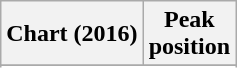<table class="wikitable sortable plainrowheaders" style="text-align:center">
<tr>
<th scope="col">Chart (2016)</th>
<th scope="col">Peak<br> position</th>
</tr>
<tr>
</tr>
<tr>
</tr>
<tr>
</tr>
<tr>
</tr>
<tr>
</tr>
</table>
